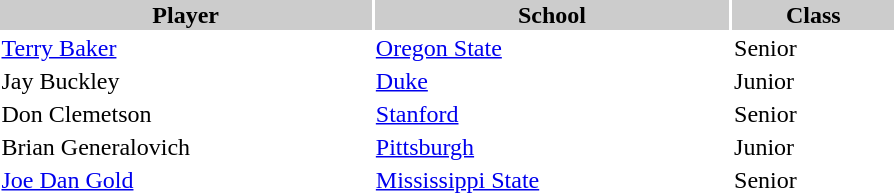<table style="width:600px" "border:'1' 'solid' 'gray' ">
<tr>
<th style="background:#ccc; width:23%;">Player</th>
<th style="background:#ccc; width:22%;">School</th>
<th style="background:#ccc; width:10%;">Class</th>
</tr>
<tr>
<td><a href='#'>Terry Baker</a></td>
<td><a href='#'>Oregon State</a></td>
<td>Senior</td>
</tr>
<tr>
<td>Jay Buckley</td>
<td><a href='#'>Duke</a></td>
<td>Junior</td>
</tr>
<tr>
<td>Don Clemetson</td>
<td><a href='#'>Stanford</a></td>
<td>Senior</td>
</tr>
<tr>
<td>Brian Generalovich</td>
<td><a href='#'>Pittsburgh</a></td>
<td>Junior</td>
</tr>
<tr>
<td><a href='#'>Joe Dan Gold</a></td>
<td><a href='#'>Mississippi State</a></td>
<td>Senior</td>
</tr>
</table>
